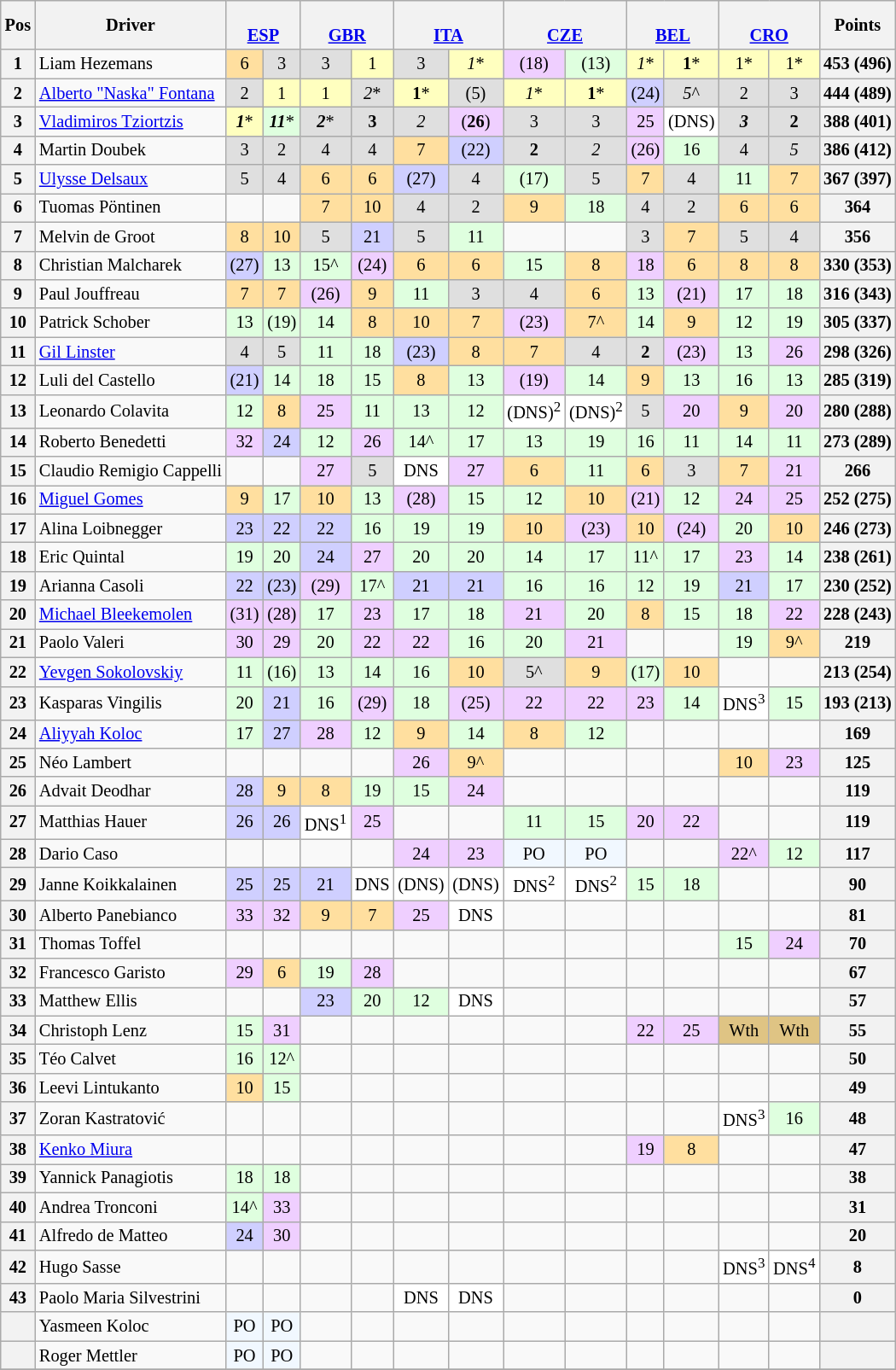<table class="wikitable" style="font-size:85%; text-align:center;">
<tr valign="center">
<th valign="middle">Pos</th>
<th valign="middle">Driver</th>
<th colspan=2><br><a href='#'>ESP</a></th>
<th colspan=2><br><a href='#'>GBR</a></th>
<th colspan=2><br><a href='#'>ITA</a></th>
<th colspan=2><br><a href='#'>CZE</a></th>
<th colspan=2><br><a href='#'>BEL</a></th>
<th colspan=2><br><a href='#'>CRO</a></th>
<th valign="middle">Points</th>
</tr>
<tr>
<th>1</th>
<td align="left"> Liam Hezemans</td>
<td style="background-color:#FFDF9F">6</td>
<td style="background-color:#DFDFDF">3</td>
<td style="background-color:#DFDFDF">3</td>
<td style="background-color:#FFFFBF">1</td>
<td style="background-color:#DFDFDF">3</td>
<td style="background-color:#FFFFBF"><em>1</em>*</td>
<td style="background-color:#EFCFFF">(18)</td>
<td style="background-color:#DFFFDF">(13)</td>
<td style="background-color:#FFFFBF"><em>1</em>*</td>
<td style="background-color:#FFFFBF"><strong>1</strong>*</td>
<td style="background-color:#FFFFBF">1*</td>
<td style="background-color:#FFFFBF">1*</td>
<th>453 (496)</th>
</tr>
<tr>
<th>2</th>
<td align="left"> <a href='#'>Alberto "Naska" Fontana</a></td>
<td style="background-color:#DFDFDF">2</td>
<td style="background-color:#FFFFBF">1</td>
<td style="background-color:#FFFFBF">1</td>
<td style="background-color:#DFDFDF"><em>2</em>*</td>
<td style="background-color:#FFFFBF"><strong>1</strong>*</td>
<td style="background-color:#DFDFDF">(5)</td>
<td style="background-color:#FFFFBF"><em>1</em>*</td>
<td style="background-color:#FFFFBF"><strong>1</strong>*</td>
<td style="background-color:#CFCFFF">(24)</td>
<td style="background-color:#DFDFDF"><em>5</em>^</td>
<td style="background-color:#DFDFDF">2</td>
<td style="background-color:#DFDFDF">3</td>
<th>444 (489)</th>
</tr>
<tr>
<th>3</th>
<td align="left"> <a href='#'>Vladimiros Tziortzis</a></td>
<td style="background-color:#FFFFBF"><strong><em>1</em></strong>*</td>
<td style="background-color:#DFFFDF"><strong><em>11</em></strong>*</td>
<td style="background-color:#DFDFDF"><strong><em>2</em></strong>*</td>
<td style="background-color:#DFDFDF"><strong>3</strong></td>
<td style="background-color:#DFDFDF"><em>2</em></td>
<td style="background-color:#EFCFFF">(<strong>26</strong>)</td>
<td style="background-color:#DFDFDF">3</td>
<td style="background-color:#DFDFDF">3</td>
<td style="background-color:#EFCFFF">25</td>
<td style="background-color:#FFFFFF">(DNS)</td>
<td style="background-color:#DFDFDF"><strong><em>3</em></strong></td>
<td style="background-color:#DFDFDF"><strong>2</strong></td>
<th>388 (401)</th>
</tr>
<tr>
<th>4</th>
<td align="left"> Martin Doubek</td>
<td style="background-color:#DFDFDF">3</td>
<td style="background-color:#DFDFDF">2</td>
<td style="background-color:#DFDFDF">4</td>
<td style="background-color:#DFDFDF">4</td>
<td style="background-color:#FFDF9F">7</td>
<td style="background-color:#CFCFFF">(22)</td>
<td style="background-color:#DFDFDF"><strong>2</strong></td>
<td style="background-color:#DFDFDF"><em>2</em></td>
<td style="background-color:#EFCFFF">(26)</td>
<td style="background-color:#DFFFDF">16</td>
<td style="background-color:#DFDFDF">4</td>
<td style="background-color:#DFDFDF"><em>5</em></td>
<th>386 (412)</th>
</tr>
<tr>
<th>5</th>
<td align="left"> <a href='#'>Ulysse Delsaux</a></td>
<td style="background-color:#DFDFDF">5</td>
<td style="background-color:#DFDFDF">4</td>
<td style="background-color:#FFDF9F">6</td>
<td style="background-color:#FFDF9F">6</td>
<td style="background-color:#CFCFFF">(27)</td>
<td style="background-color:#DFDFDF">4</td>
<td style="background-color:#DFFFDF">(17)</td>
<td style="background-color:#DFDFDF">5</td>
<td style="background-color:#FFDF9F">7</td>
<td style="background-color:#DFDFDF">4</td>
<td style="background-color:#DFFFDF">11</td>
<td style="background-color:#FFDF9F">7</td>
<th>367 (397)</th>
</tr>
<tr>
<th>6</th>
<td align="left"> Tuomas Pöntinen</td>
<td></td>
<td></td>
<td style="background-color:#FFDF9F">7</td>
<td style="background-color:#FFDF9F">10</td>
<td style="background-color:#DFDFDF">4</td>
<td style="background-color:#DFDFDF">2</td>
<td style="background-color:#FFDF9F">9</td>
<td style="background-color:#DFFFDF">18</td>
<td style="background-color:#DFDFDF">4</td>
<td style="background-color:#DFDFDF">2</td>
<td style="background-color:#FFDF9F">6</td>
<td style="background-color:#FFDF9F">6</td>
<th>364</th>
</tr>
<tr>
<th>7</th>
<td align="left"> Melvin de Groot</td>
<td style="background-color:#FFDF9F">8</td>
<td style="background-color:#FFDF9F">10</td>
<td style="background-color:#DFDFDF">5</td>
<td style="background-color:#CFCFFF">21</td>
<td style="background-color:#DFDFDF">5</td>
<td style="background-color:#DFFFDF">11</td>
<td></td>
<td></td>
<td style="background-color:#DFDFDF">3</td>
<td style="background-color:#FFDF9F">7</td>
<td style="background-color:#DFDFDF">5</td>
<td style="background-color:#DFDFDF">4</td>
<th>356</th>
</tr>
<tr>
<th>8</th>
<td align="left"> Christian Malcharek</td>
<td style="background-color:#CFCFFF">(27)</td>
<td style="background-color:#DFFFDF">13</td>
<td style="background-color:#DFFFDF">15^</td>
<td style="background-color:#EFCFFF">(24)</td>
<td style="background-color:#FFDF9F">6</td>
<td style="background-color:#FFDF9F">6</td>
<td style="background-color:#DFFFDF">15</td>
<td style="background-color:#FFDF9F">8</td>
<td style="background-color:#EFCFFF">18</td>
<td style="background-color:#FFDF9F">6</td>
<td style="background-color:#FFDF9F">8</td>
<td style="background-color:#FFDF9F">8</td>
<th>330 (353)</th>
</tr>
<tr>
<th>9</th>
<td align="left"> Paul Jouffreau</td>
<td style="background-color:#FFDF9F">7</td>
<td style="background-color:#FFDF9F">7</td>
<td style="background-color:#EFCFFF">(26)</td>
<td style="background-color:#FFDF9F">9</td>
<td style="background-color:#DFFFDF">11</td>
<td style="background-color:#DFDFDF">3</td>
<td style="background-color:#DFDFDF">4</td>
<td style="background-color:#FFDF9F">6</td>
<td style="background-color:#DFFFDF">13</td>
<td style="background-color:#EFCFFF">(21)</td>
<td style="background-color:#DFFFDF">17</td>
<td style="background-color:#DFFFDF">18</td>
<th>316 (343)</th>
</tr>
<tr>
<th>10</th>
<td align="left"> Patrick Schober</td>
<td style="background-color:#DFFFDF">13</td>
<td style="background-color:#DFFFDF">(19)</td>
<td style="background-color:#DFFFDF">14</td>
<td style="background-color:#FFDF9F">8</td>
<td style="background-color:#FFDF9F">10</td>
<td style="background-color:#FFDF9F">7</td>
<td style="background-color:#EFCFFF">(23)</td>
<td style="background-color:#FFDF9F">7^</td>
<td style="background-color:#DFFFDF">14</td>
<td style="background-color:#FFDF9F">9</td>
<td style="background-color:#DFFFDF">12</td>
<td style="background-color:#DFFFDF">19</td>
<th>305 (337)</th>
</tr>
<tr>
<th>11</th>
<td align="left"> <a href='#'>Gil Linster</a></td>
<td style="background-color:#DFDFDF">4</td>
<td style="background-color:#DFDFDF">5</td>
<td style="background-color:#DFFFDF">11</td>
<td style="background-color:#DFFFDF">18</td>
<td style="background-color:#CFCFFF">(23)</td>
<td style="background-color:#FFDF9F">8</td>
<td style="background-color:#FFDF9F">7</td>
<td style="background-color:#DFDFDF">4</td>
<td style="background-color:#DFDFDF"><strong>2</strong></td>
<td style="background-color:#EFCFFF">(23)</td>
<td style="background-color:#DFFFDF">13</td>
<td style="background-color:#EFCFFF">26</td>
<th>298 (326)</th>
</tr>
<tr>
<th>12</th>
<td align="left"> Luli del Castello</td>
<td style="background-color:#CFCFFF">(21)</td>
<td style="background-color:#DFFFDF">14</td>
<td style="background-color:#DFFFDF">18</td>
<td style="background-color:#DFFFDF">15</td>
<td style="background-color:#FFDF9F">8</td>
<td style="background-color:#DFFFDF">13</td>
<td style="background-color:#EFCFFF">(19)</td>
<td style="background-color:#DFFFDF">14</td>
<td style="background-color:#FFDF9F">9</td>
<td style="background-color:#DFFFDF">13</td>
<td style="background-color:#DFFFDF">16</td>
<td style="background-color:#DFFFDF">13</td>
<th>285 (319)</th>
</tr>
<tr>
<th>13</th>
<td align="left"> Leonardo Colavita</td>
<td style="background-color:#DFFFDF">12</td>
<td style="background-color:#FFDF9F">8</td>
<td style="background-color:#EFCFFF">25</td>
<td style="background-color:#DFFFDF">11</td>
<td style="background-color:#DFFFDF">13</td>
<td style="background-color:#DFFFDF">12</td>
<td style="background-color:#FFFFFF">(DNS)<sup>2</sup></td>
<td style="background-color:#FFFFFF">(DNS)<sup>2</sup></td>
<td style="background-color:#DFDFDF">5</td>
<td style="background-color:#EFCFFF">20</td>
<td style="background-color:#FFDF9F">9</td>
<td style="background-color:#EFCFFF">20</td>
<th>280 (288)</th>
</tr>
<tr>
<th>14</th>
<td align="left"> Roberto Benedetti</td>
<td style="background-color:#EFCFFF">32</td>
<td style="background-color:#CFCFFF">24</td>
<td style="background-color:#DFFFDF">12</td>
<td style="background-color:#EFCFFF">26</td>
<td style="background-color:#DFFFDF">14^</td>
<td style="background-color:#DFFFDF">17</td>
<td style="background-color:#DFFFDF">13</td>
<td style="background-color:#DFFFDF">19</td>
<td style="background-color:#DFFFDF">16</td>
<td style="background-color:#DFFFDF">11</td>
<td style="background-color:#DFFFDF">14</td>
<td style="background-color:#DFFFDF">11</td>
<th>273 (289)</th>
</tr>
<tr>
<th>15</th>
<td align="left" nowrap> Claudio Remigio Cappelli</td>
<td></td>
<td></td>
<td style="background-color:#EFCFFF">27</td>
<td style="background-color:#DFDFDF">5</td>
<td style="background-color:#FFFFFF">DNS</td>
<td style="background-color:#EFCFFF">27</td>
<td style="background-color:#FFDF9F">6</td>
<td style="background-color:#DFFFDF">11</td>
<td style="background-color:#FFDF9F">6</td>
<td style="background-color:#DFDFDF">3</td>
<td style="background-color:#FFDF9F">7</td>
<td style="background-color:#EFCFFF">21</td>
<th>266</th>
</tr>
<tr>
<th>16</th>
<td align="left"> <a href='#'>Miguel Gomes</a></td>
<td style="background-color:#FFDF9F">9</td>
<td style="background-color:#DFFFDF">17</td>
<td style="background-color:#FFDF9F">10</td>
<td style="background-color:#DFFFDF">13</td>
<td style="background-color:#EFCFFF">(28)</td>
<td style="background-color:#DFFFDF">15</td>
<td style="background-color:#DFFFDF">12</td>
<td style="background-color:#FFDF9F">10</td>
<td style="background-color:#EFCFFF">(21)</td>
<td style="background-color:#DFFFDF">12</td>
<td style="background-color:#EFCFFF">24</td>
<td style="background-color:#EFCFFF">25</td>
<th>252 (275)</th>
</tr>
<tr>
<th>17</th>
<td align="left"> Alina Loibnegger</td>
<td style="background-color:#CFCFFF">23</td>
<td style="background-color:#CFCFFF">22</td>
<td style="background-color:#CFCFFF">22</td>
<td style="background-color:#DFFFDF">16</td>
<td style="background-color:#DFFFDF">19</td>
<td style="background-color:#DFFFDF">19</td>
<td style="background-color:#FFDF9F">10</td>
<td style="background-color:#EFCFFF">(23)</td>
<td style="background-color:#FFDF9F">10</td>
<td style="background-color:#EFCFFF">(24)</td>
<td style="background-color:#DFFFDF">20</td>
<td style="background-color:#FFDF9F">10</td>
<th>246 (273)</th>
</tr>
<tr>
<th>18</th>
<td align="left"> Eric Quintal</td>
<td style="background-color:#DFFFDF">19</td>
<td style="background-color:#DFFFDF">20</td>
<td style="background-color:#CFCFFF">24</td>
<td style="background-color:#EFCFFF">27</td>
<td style="background-color:#DFFFDF">20</td>
<td style="background-color:#DFFFDF">20</td>
<td style="background-color:#DFFFDF">14</td>
<td style="background-color:#DFFFDF">17</td>
<td style="background-color:#DFFFDF">11^</td>
<td style="background-color:#DFFFDF">17</td>
<td style="background-color:#EFCFFF">23</td>
<td style="background-color:#DFFFDF">14</td>
<th>238 (261)</th>
</tr>
<tr>
<th>19</th>
<td align="left"> Arianna Casoli</td>
<td style="background-color:#CFCFFF">22</td>
<td style="background-color:#CFCFFF">(23)</td>
<td style="background-color:#EFCFFF">(29)</td>
<td style="background-color:#DFFFDF">17^</td>
<td style="background-color:#CFCFFF">21</td>
<td style="background-color:#CFCFFF">21</td>
<td style="background-color:#DFFFDF">16</td>
<td style="background-color:#DFFFDF">16</td>
<td style="background-color:#DFFFDF">12</td>
<td style="background-color:#DFFFDF">19</td>
<td style="background-color:#CFCFFF">21</td>
<td style="background-color:#DFFFDF">17</td>
<th>230 (252)</th>
</tr>
<tr>
<th>20</th>
<td align="left"> <a href='#'>Michael Bleekemolen</a></td>
<td style="background-color:#EFCFFF">(31)</td>
<td style="background-color:#EFCFFF">(28)</td>
<td style="background-color:#DFFFDF">17</td>
<td style="background-color:#EFCFFF">23</td>
<td style="background-color:#DFFFDF">17</td>
<td style="background-color:#DFFFDF">18</td>
<td style="background-color:#EFCFFF">21</td>
<td style="background-color:#DFFFDF">20</td>
<td style="background-color:#FFDF9F">8</td>
<td style="background-color:#DFFFDF">15</td>
<td style="background-color:#DFFFDF">18</td>
<td style="background-color:#EFCFFF">22</td>
<th>228 (243)</th>
</tr>
<tr>
<th>21</th>
<td align="left"> Paolo Valeri</td>
<td style="background-color:#EFCFFF">30</td>
<td style="background-color:#EFCFFF">29</td>
<td style="background-color:#DFFFDF">20</td>
<td style="background-color:#EFCFFF">22</td>
<td style="background-color:#EFCFFF">22</td>
<td style="background-color:#DFFFDF">16</td>
<td style="background-color:#DFFFDF">20</td>
<td style="background-color:#EFCFFF">21</td>
<td></td>
<td></td>
<td style="background-color:#DFFFDF">19</td>
<td style="background-color:#FFDF9F">9^</td>
<th>219</th>
</tr>
<tr>
<th>22</th>
<td align="left"> <a href='#'>Yevgen Sokolovskiy</a></td>
<td style="background-color:#DFFFDF">11</td>
<td style="background-color:#DFFFDF">(16)</td>
<td style="background-color:#DFFFDF">13</td>
<td style="background-color:#DFFFDF">14</td>
<td style="background-color:#DFFFDF">16</td>
<td style="background-color:#FFDF9F">10</td>
<td style="background-color:#DFDFDF">5^</td>
<td style="background-color:#FFDF9F">9</td>
<td style="background-color:#DFFFDF">(17)</td>
<td style="background-color:#FFDF9F">10</td>
<td></td>
<td></td>
<th>213 (254)</th>
</tr>
<tr>
<th>23</th>
<td align="left"> Kasparas Vingilis</td>
<td style="background-color:#DFFFDF">20</td>
<td style="background-color:#CFCFFF">21</td>
<td style="background-color:#DFFFDF">16</td>
<td style="background-color:#EFCFFF">(29)</td>
<td style="background-color:#DFFFDF">18</td>
<td style="background-color:#EFCFFF">(25)</td>
<td style="background-color:#EFCFFF">22</td>
<td style="background-color:#EFCFFF">22</td>
<td style="background-color:#EFCFFF">23</td>
<td style="background-color:#DFFFDF">14</td>
<td style="background-color:#FFFFFF">DNS<sup>3</sup></td>
<td style="background-color:#DFFFDF">15</td>
<th>193 (213)</th>
</tr>
<tr>
<th>24</th>
<td align="left"> <a href='#'>Aliyyah Koloc</a></td>
<td style="background-color:#DFFFDF">17</td>
<td style="background-color:#CFCFFF">27</td>
<td style="background-color:#EFCFFF">28</td>
<td style="background-color:#DFFFDF">12</td>
<td style="background-color:#FFDF9F">9</td>
<td style="background-color:#DFFFDF">14</td>
<td style="background-color:#FFDF9F">8</td>
<td style="background-color:#DFFFDF">12</td>
<td></td>
<td></td>
<td></td>
<td></td>
<th>169</th>
</tr>
<tr>
<th>25</th>
<td align="left"> Néo Lambert</td>
<td></td>
<td></td>
<td></td>
<td></td>
<td style="background-color:#EFCFFF">26</td>
<td style="background-color:#FFDF9F">9^</td>
<td></td>
<td></td>
<td></td>
<td></td>
<td style="background-color:#FFDF9F">10</td>
<td style="background-color:#EFCFFF">23</td>
<th>125</th>
</tr>
<tr>
<th>26</th>
<td align="left"> Advait Deodhar</td>
<td style="background-color:#CFCFFF">28</td>
<td style="background-color:#FFDF9F">9</td>
<td style="background-color:#FFDF9F">8</td>
<td style="background-color:#DFFFDF">19</td>
<td style="background-color:#DFFFDF">15</td>
<td style="background-color:#EFCFFF">24</td>
<td></td>
<td></td>
<td></td>
<td></td>
<td></td>
<td></td>
<th>119</th>
</tr>
<tr>
<th>27</th>
<td align="left"> Matthias Hauer</td>
<td style="background-color:#CFCFFF">26</td>
<td style="background-color:#CFCFFF">26</td>
<td style="background-color:#FFFFFF">DNS<sup>1</sup></td>
<td style="background-color:#EFCFFF">25</td>
<td></td>
<td></td>
<td style="background-color:#DFFFDF">11</td>
<td style="background-color:#DFFFDF">15</td>
<td style="background-color:#EFCFFF">20</td>
<td style="background-color:#EFCFFF">22</td>
<td></td>
<td></td>
<th>119</th>
</tr>
<tr>
<th>28</th>
<td align="left"> Dario Caso</td>
<td></td>
<td></td>
<td></td>
<td></td>
<td style="background-color:#EFCFFF">24</td>
<td style="background-color:#EFCFFF">23</td>
<td style="background-color:#F1F8FF">PO</td>
<td style="background-color:#F1F8FF">PO</td>
<td></td>
<td></td>
<td style="background-color:#EFCFFF">22^</td>
<td style="background-color:#DFFFDF">12</td>
<th>117</th>
</tr>
<tr>
<th>29</th>
<td align="left"> Janne Koikkalainen</td>
<td style="background-color:#CFCFFF">25</td>
<td style="background-color:#CFCFFF">25</td>
<td style="background-color:#CFCFFF">21</td>
<td style="background-color:#FFFFFF">DNS</td>
<td style="background-color:#FFFFFF">(DNS)</td>
<td style="background-color:#FFFFFF">(DNS)</td>
<td style="background-color:#FFFFFF">DNS<sup>2</sup></td>
<td style="background-color:#FFFFFF">DNS<sup>2</sup></td>
<td style="background-color:#DFFFDF">15</td>
<td style="background-color:#DFFFDF">18</td>
<td></td>
<td></td>
<th>90</th>
</tr>
<tr>
<th>30</th>
<td align="left"> Alberto Panebianco</td>
<td style="background-color:#EFCFFF">33</td>
<td style="background-color:#EFCFFF">32</td>
<td style="background-color:#FFDF9F">9</td>
<td style="background-color:#FFDF9F">7</td>
<td style="background-color:#EFCFFF">25</td>
<td style="background-color:#FFFFFF">DNS</td>
<td></td>
<td></td>
<td></td>
<td></td>
<td></td>
<td></td>
<th>81</th>
</tr>
<tr>
<th>31</th>
<td align="left"> Thomas Toffel</td>
<td></td>
<td></td>
<td></td>
<td></td>
<td></td>
<td></td>
<td></td>
<td></td>
<td></td>
<td></td>
<td style="background-color:#DFFFDF">15</td>
<td style="background-color:#EFCFFF">24</td>
<th>70</th>
</tr>
<tr>
<th>32</th>
<td align="left"> Francesco Garisto</td>
<td style="background-color:#EFCFFF">29</td>
<td style="background-color:#FFDF9F">6</td>
<td style="background-color:#DFFFDF">19</td>
<td style="background-color:#EFCFFF">28</td>
<td></td>
<td></td>
<td></td>
<td></td>
<td></td>
<td></td>
<td></td>
<td></td>
<th>67</th>
</tr>
<tr>
<th>33</th>
<td align="left"> Matthew Ellis</td>
<td></td>
<td></td>
<td style="background-color:#CFCFFF">23</td>
<td style="background-color:#DFFFDF">20</td>
<td style="background-color:#DFFFDF">12</td>
<td style="background-color:#FFFFFF">DNS</td>
<td></td>
<td></td>
<td></td>
<td></td>
<td></td>
<td></td>
<th>57</th>
</tr>
<tr>
<th>34</th>
<td align="left"> Christoph Lenz</td>
<td style="background-color:#DFFFDF">15</td>
<td style="background-color:#EFCFFF">31</td>
<td></td>
<td></td>
<td></td>
<td></td>
<td></td>
<td></td>
<td style="background-color:#EFCFFF">22</td>
<td style="background-color:#EFCFFF">25</td>
<td style="background-color:#DFC484">Wth</td>
<td style="background-color:#DFC484">Wth</td>
<th>55</th>
</tr>
<tr>
<th>35</th>
<td align="left"> Téo Calvet</td>
<td style="background-color:#DFFFDF">16</td>
<td style="background-color:#DFFFDF">12^</td>
<td></td>
<td></td>
<td></td>
<td></td>
<td></td>
<td></td>
<td></td>
<td></td>
<td></td>
<td></td>
<th>50</th>
</tr>
<tr>
<th>36</th>
<td align="left"> Leevi Lintukanto</td>
<td style="background-color:#FFDF9F">10</td>
<td style="background-color:#DFFFDF">15</td>
<td></td>
<td></td>
<td></td>
<td></td>
<td></td>
<td></td>
<td></td>
<td></td>
<td></td>
<td></td>
<th>49</th>
</tr>
<tr>
<th>37</th>
<td align="left"> Zoran Kastratović</td>
<td></td>
<td></td>
<td></td>
<td></td>
<td></td>
<td></td>
<td></td>
<td></td>
<td></td>
<td></td>
<td style="background-color:#FFFFFF">DNS<sup>3</sup></td>
<td style="background-color:#DFFFDF">16</td>
<th>48</th>
</tr>
<tr>
<th>38</th>
<td align="left"> <a href='#'>Kenko Miura</a></td>
<td></td>
<td></td>
<td></td>
<td></td>
<td></td>
<td></td>
<td></td>
<td></td>
<td style="background-color:#EFCFFF">19</td>
<td style="background-color:#FFDF9F">8</td>
<td></td>
<td></td>
<th>47</th>
</tr>
<tr>
<th>39</th>
<td align="left"> Yannick Panagiotis</td>
<td style="background-color:#DFFFDF">18</td>
<td style="background-color:#DFFFDF">18</td>
<td></td>
<td></td>
<td></td>
<td></td>
<td></td>
<td></td>
<td></td>
<td></td>
<td></td>
<td></td>
<th>38</th>
</tr>
<tr>
<th>40</th>
<td align="left"> Andrea Tronconi</td>
<td style="background-color:#DFFFDF">14^</td>
<td style="background-color:#EFCFFF">33</td>
<td></td>
<td></td>
<td></td>
<td></td>
<td></td>
<td></td>
<td></td>
<td></td>
<td></td>
<td></td>
<th>31</th>
</tr>
<tr>
<th>41</th>
<td align="left"> Alfredo de Matteo</td>
<td style="background-color:#CFCFFF">24</td>
<td style="background-color:#EFCFFF">30</td>
<td></td>
<td></td>
<td></td>
<td></td>
<td></td>
<td></td>
<td></td>
<td></td>
<td></td>
<td></td>
<th>20</th>
</tr>
<tr>
<th>42</th>
<td align="left"> Hugo Sasse</td>
<td></td>
<td></td>
<td></td>
<td></td>
<td></td>
<td></td>
<td></td>
<td></td>
<td></td>
<td></td>
<td style="background-color:#FFFFFF">DNS<sup>3</sup></td>
<td style="background-color:#FFFFFF">DNS<sup>4</sup></td>
<th>8</th>
</tr>
<tr>
<th>43</th>
<td align="left"> Paolo Maria Silvestrini</td>
<td></td>
<td></td>
<td></td>
<td></td>
<td style="background-color:#FFFFFF">DNS</td>
<td style="background-color:#FFFFFF">DNS</td>
<td></td>
<td></td>
<td></td>
<td></td>
<td></td>
<td></td>
<th>0</th>
</tr>
<tr>
<th></th>
<td align="left"> Yasmeen Koloc</td>
<td style="background-color:#F1F8FF">PO</td>
<td style="background-color:#F1F8FF">PO</td>
<td></td>
<td></td>
<td></td>
<td></td>
<td></td>
<td></td>
<td></td>
<td></td>
<td></td>
<td></td>
<th></th>
</tr>
<tr>
<th></th>
<td align="left"> Roger Mettler</td>
<td style="background-color:#F1F8FF">PO</td>
<td style="background-color:#F1F8FF">PO</td>
<td></td>
<td></td>
<td></td>
<td></td>
<td></td>
<td></td>
<td></td>
<td></td>
<td></td>
<td></td>
<th></th>
</tr>
<tr>
</tr>
</table>
